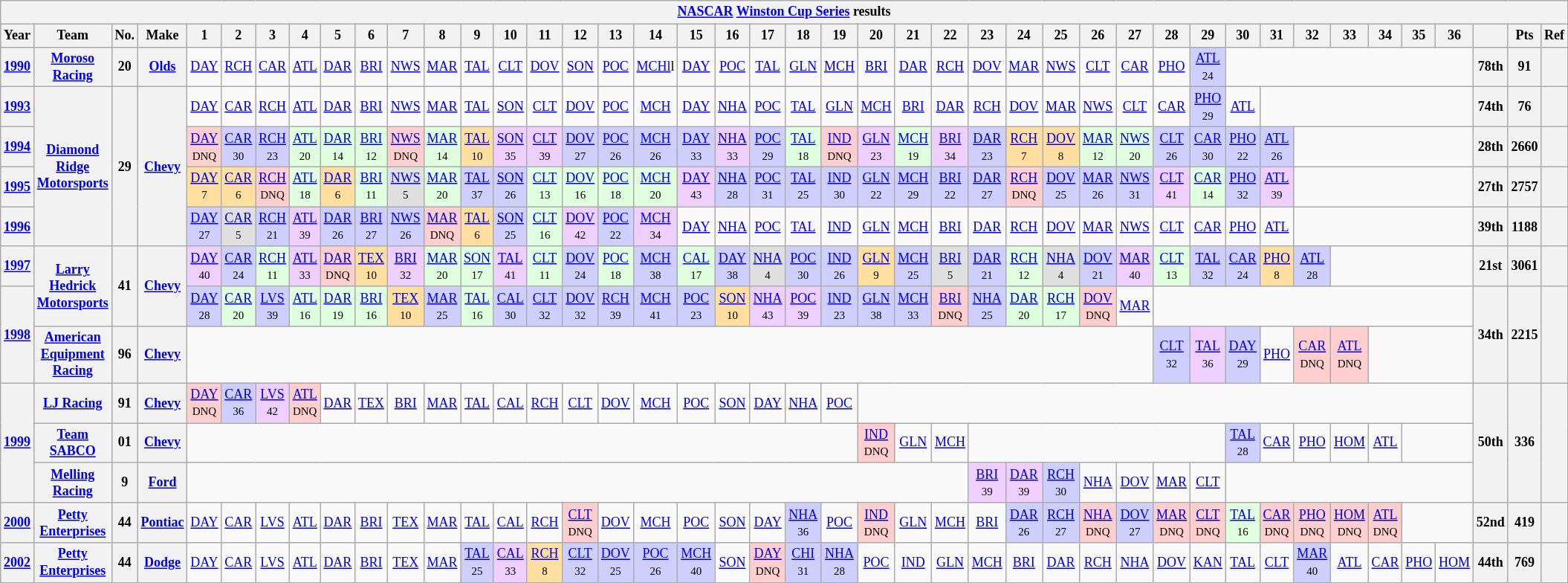<table class="wikitable" style="text-align:center; font-size:75%">
<tr>
<th colspan=50><a href='#'>NASCAR</a> <a href='#'>Winston Cup Series</a> results</th>
</tr>
<tr>
<th>Year</th>
<th>Team</th>
<th>No.</th>
<th>Make</th>
<th>1</th>
<th>2</th>
<th>3</th>
<th>4</th>
<th>5</th>
<th>6</th>
<th>7</th>
<th>8</th>
<th>9</th>
<th>10</th>
<th>11</th>
<th>12</th>
<th>13</th>
<th>14</th>
<th>15</th>
<th>16</th>
<th>17</th>
<th>18</th>
<th>19</th>
<th>20</th>
<th>21</th>
<th>22</th>
<th>23</th>
<th>24</th>
<th>25</th>
<th>26</th>
<th>27</th>
<th>28</th>
<th>29</th>
<th>30</th>
<th>31</th>
<th>32</th>
<th>33</th>
<th>34</th>
<th>35</th>
<th>36</th>
<th></th>
<th>Pts</th>
<th>Ref</th>
</tr>
<tr>
<th><a href='#'>1990</a></th>
<th><a href='#'>Moroso Racing</a></th>
<th>20</th>
<th><a href='#'>Olds</a></th>
<td><a href='#'>DAY</a></td>
<td><a href='#'>RCH</a></td>
<td><a href='#'>CAR</a></td>
<td><a href='#'>ATL</a></td>
<td><a href='#'>DAR</a></td>
<td><a href='#'>BRI</a></td>
<td><a href='#'>NWS</a></td>
<td><a href='#'>MAR</a></td>
<td><a href='#'>TAL</a></td>
<td><a href='#'>CLT</a></td>
<td><a href='#'>DOV</a></td>
<td><a href='#'>SON</a></td>
<td><a href='#'>POC</a></td>
<td><a href='#'>MCHl</a>l</td>
<td><a href='#'>DAY</a></td>
<td><a href='#'>POC</a></td>
<td><a href='#'>TAL</a></td>
<td><a href='#'>GLN</a></td>
<td><a href='#'>MCH</a></td>
<td><a href='#'>BRI</a></td>
<td><a href='#'>DAR</a></td>
<td><a href='#'>RCH</a></td>
<td><a href='#'>DOV</a></td>
<td><a href='#'>MAR</a></td>
<td><a href='#'>NWS</a></td>
<td><a href='#'>CLT</a></td>
<td><a href='#'>CAR</a></td>
<td><a href='#'>PHO</a></td>
<td style="background:#CFCFFF;"><a href='#'>ATL</a><br><small>24</small></td>
<td colspan=7></td>
<th>78th</th>
<th>91</th>
<th></th>
</tr>
<tr>
<th><a href='#'>1993</a></th>
<th rowspan=4><a href='#'>Diamond Ridge Motorsports</a></th>
<th rowspan=4>29</th>
<th rowspan=4><a href='#'>Chevy</a></th>
<td><a href='#'>DAY</a></td>
<td><a href='#'>CAR</a></td>
<td><a href='#'>RCH</a></td>
<td><a href='#'>ATL</a></td>
<td><a href='#'>DAR</a></td>
<td><a href='#'>BRI</a></td>
<td><a href='#'>NWS</a></td>
<td><a href='#'>MAR</a></td>
<td><a href='#'>TAL</a></td>
<td><a href='#'>SON</a></td>
<td><a href='#'>CLT</a></td>
<td><a href='#'>DOV</a></td>
<td><a href='#'>POC</a></td>
<td><a href='#'>MCH</a></td>
<td><a href='#'>DAY</a></td>
<td><a href='#'>NHA</a></td>
<td><a href='#'>POC</a></td>
<td><a href='#'>TAL</a></td>
<td><a href='#'>GLN</a></td>
<td><a href='#'>MCH</a></td>
<td><a href='#'>BRI</a></td>
<td><a href='#'>DAR</a></td>
<td><a href='#'>RCH</a></td>
<td><a href='#'>DOV</a></td>
<td><a href='#'>MAR</a></td>
<td><a href='#'>NWS</a></td>
<td><a href='#'>CLT</a></td>
<td><a href='#'>CAR</a></td>
<td style="background:#CFCFFF;"><a href='#'>PHO</a><br><small>29</small></td>
<td><a href='#'>ATL</a></td>
<td colspan=6></td>
<th>74th</th>
<th>76</th>
<th></th>
</tr>
<tr>
<th><a href='#'>1994</a></th>
<td style="background:#FFCFCF;"><a href='#'>DAY</a><br><small>DNQ</small></td>
<td style="background:#CFCFFF;"><a href='#'>CAR</a><br><small>30</small></td>
<td style="background:#CFCFFF;"><a href='#'>RCH</a><br><small>23</small></td>
<td style="background:#DFFFDF;"><a href='#'>ATL</a><br><small>20</small></td>
<td style="background:#DFFFDF;"><a href='#'>DAR</a><br><small>14</small></td>
<td style="background:#DFFFDF;"><a href='#'>BRI</a><br><small>12</small></td>
<td style="background:#FFCFCF;"><a href='#'>NWS</a><br><small>DNQ</small></td>
<td style="background:#DFFFDF;"><a href='#'>MAR</a><br><small>14</small></td>
<td style="background:#FFDF9F;"><a href='#'>TAL</a><br><small>10</small></td>
<td style="background:#EFCFFF;"><a href='#'>SON</a><br><small>35</small></td>
<td style="background:#EFCFFF;"><a href='#'>CLT</a><br><small>39</small></td>
<td style="background:#CFCFFF;"><a href='#'>DOV</a><br><small>27</small></td>
<td style="background:#CFCFFF;"><a href='#'>POC</a><br><small>26</small></td>
<td style="background:#CFCFFF;"><a href='#'>MCH</a><br><small>26</small></td>
<td style="background:#CFCFFF;"><a href='#'>DAY</a><br><small>33</small></td>
<td style="background:#EFCFFF;"><a href='#'>NHA</a><br><small>33</small></td>
<td style="background:#CFCFFF;"><a href='#'>POC</a><br><small>29</small></td>
<td style="background:#DFFFDF;"><a href='#'>TAL</a><br><small>18</small></td>
<td style="background:#FFCFCF;"><a href='#'>IND</a><br><small>DNQ</small></td>
<td style="background:#EFCFFF;"><a href='#'>GLN</a><br><small>23</small></td>
<td style="background:#DFFFDF;"><a href='#'>MCH</a><br><small>19</small></td>
<td style="background:#EFCFFF;"><a href='#'>BRI</a><br><small>34</small></td>
<td style="background:#CFCFFF;"><a href='#'>DAR</a><br><small>23</small></td>
<td style="background:#FFDF9F;"><a href='#'>RCH</a><br><small>7</small></td>
<td style="background:#FFDF9F;"><a href='#'>DOV</a><br><small>8</small></td>
<td style="background:#DFFFDF;"><a href='#'>MAR</a><br><small>12</small></td>
<td style="background:#DFFFDF;"><a href='#'>NWS</a><br><small>20</small></td>
<td style="background:#CFCFFF;"><a href='#'>CLT</a><br><small>26</small></td>
<td style="background:#CFCFFF;"><a href='#'>CAR</a><br><small>30</small></td>
<td style="background:#CFCFFF;"><a href='#'>PHO</a><br><small>22</small></td>
<td style="background:#CFCFFF;"><a href='#'>ATL</a><br><small>26</small></td>
<td colspan=5></td>
<th>28th</th>
<th>2660</th>
<th></th>
</tr>
<tr>
<th><a href='#'>1995</a></th>
<td style="background:#FFDF9F;"><a href='#'>DAY</a><br><small>7</small></td>
<td style="background:#FFDF9F;"><a href='#'>CAR</a><br><small>6</small></td>
<td style="background:#FFCFCF;"><a href='#'>RCH</a><br><small>DNQ</small></td>
<td style="background:#DFFFDF;"><a href='#'>ATL</a><br><small>18</small></td>
<td style="background:#FFDF9F;"><a href='#'>DAR</a><br><small>6</small></td>
<td style="background:#DFFFDF;"><a href='#'>BRI</a><br><small>11</small></td>
<td style="background:#DFDFDF;"><a href='#'>NWS</a><br><small>5</small></td>
<td style="background:#DFFFDF;"><a href='#'>MAR</a><br><small>20</small></td>
<td style="background:#CFCFFF;"><a href='#'>TAL</a><br><small>37</small></td>
<td style="background:#CFCFFF;"><a href='#'>SON</a><br><small>26</small></td>
<td style="background:#DFFFDF;"><a href='#'>CLT</a><br><small>13</small></td>
<td style="background:#DFFFDF;"><a href='#'>DOV</a><br><small>16</small></td>
<td style="background:#DFFFDF;"><a href='#'>POC</a><br><small>18</small></td>
<td style="background:#DFFFDF;"><a href='#'>MCH</a><br><small>20</small></td>
<td style="background:#EFCFFF;"><a href='#'>DAY</a><br><small>43</small></td>
<td style="background:#CFCFFF;"><a href='#'>NHA</a><br><small>28</small></td>
<td style="background:#CFCFFF;"><a href='#'>POC</a><br><small>31</small></td>
<td style="background:#CFCFFF;"><a href='#'>TAL</a><br><small>25</small></td>
<td style="background:#CFCFFF;"><a href='#'>IND</a><br><small>30</small></td>
<td style="background:#CFCFFF;"><a href='#'>GLN</a><br><small>22</small></td>
<td style="background:#CFCFFF;"><a href='#'>MCH</a><br><small>29</small></td>
<td style="background:#CFCFFF;"><a href='#'>BRI</a><br><small>22</small></td>
<td style="background:#CFCFFF;"><a href='#'>DAR</a><br><small>27</small></td>
<td style="background:#FFCFCF;"><a href='#'>RCH</a><br><small>DNQ</small></td>
<td style="background:#CFCFFF;"><a href='#'>DOV</a><br><small>25</small></td>
<td style="background:#CFCFFF;"><a href='#'>MAR</a><br><small>26</small></td>
<td style="background:#CFCFFF;"><a href='#'>NWS</a><br><small>31</small></td>
<td style="background:#EFCFFF;"><a href='#'>CLT</a><br><small>41</small></td>
<td style="background:#DFFFDF;"><a href='#'>CAR</a><br><small>14</small></td>
<td style="background:#CFCFFF;"><a href='#'>PHO</a><br><small>32</small></td>
<td style="background:#EFCFFF;"><a href='#'>ATL</a><br><small>39</small></td>
<td colspan=5></td>
<th>27th</th>
<th>2757</th>
<th></th>
</tr>
<tr>
<th><a href='#'>1996</a></th>
<td style="background:#CFCFFF;"><a href='#'>DAY</a><br><small>27</small></td>
<td style="background:#DFDFDF;"><a href='#'>CAR</a><br><small>5</small></td>
<td style="background:#CFCFFF;"><a href='#'>RCH</a><br><small>21</small></td>
<td style="background:#EFCFFF;"><a href='#'>ATL</a><br><small>39</small></td>
<td style="background:#CFCFFF;"><a href='#'>DAR</a><br><small>26</small></td>
<td style="background:#CFCFFF;"><a href='#'>BRI</a><br><small>27</small></td>
<td style="background:#CFCFFF;"><a href='#'>NWS</a><br><small>26</small></td>
<td style="background:#FFCFCF;"><a href='#'>MAR</a><br><small>DNQ</small></td>
<td style="background:#FFDF9F;"><a href='#'>TAL</a><br><small>6</small></td>
<td style="background:#CFCFFF;"><a href='#'>SON</a><br><small>25</small></td>
<td style="background:#DFFFDF;"><a href='#'>CLT</a><br><small>16</small></td>
<td style="background:#EFCFFF;"><a href='#'>DOV</a><br><small>42</small></td>
<td style="background:#CFCFFF;"><a href='#'>POC</a><br><small>22</small></td>
<td style="background:#EFCFFF;"><a href='#'>MCH</a><br><small>34</small></td>
<td><a href='#'>DAY</a></td>
<td><a href='#'>NHA</a></td>
<td><a href='#'>POC</a></td>
<td><a href='#'>TAL</a></td>
<td><a href='#'>IND</a></td>
<td><a href='#'>GLN</a></td>
<td><a href='#'>MCH</a></td>
<td><a href='#'>BRI</a></td>
<td><a href='#'>DAR</a></td>
<td><a href='#'>RCH</a></td>
<td><a href='#'>DOV</a></td>
<td><a href='#'>MAR</a></td>
<td><a href='#'>NWS</a></td>
<td><a href='#'>CLT</a></td>
<td><a href='#'>CAR</a></td>
<td><a href='#'>PHO</a></td>
<td><a href='#'>ATL</a></td>
<td colspan=5></td>
<th>39th</th>
<th>1188</th>
<th></th>
</tr>
<tr>
<th><a href='#'>1997</a></th>
<th rowspan=2><a href='#'>Larry Hedrick Motorsports</a></th>
<th rowspan=2>41</th>
<th rowspan=2><a href='#'>Chevy</a></th>
<td style="background:#EFCFFF;"><a href='#'>DAY</a><br><small>40</small></td>
<td style="background:#CFCFFF;"><a href='#'>CAR</a><br><small>24</small></td>
<td style="background:#DFFFDF;"><a href='#'>RCH</a><br><small>11</small></td>
<td style="background:#EFCFFF;"><a href='#'>ATL</a><br><small>33</small></td>
<td style="background:#FFCFCF;"><a href='#'>DAR</a><br><small>DNQ</small></td>
<td style="background:#FFDF9F;"><a href='#'>TEX</a><br><small>10</small></td>
<td style="background:#EFCFFF;"><a href='#'>BRI</a><br><small>32</small></td>
<td style="background:#DFFFDF;"><a href='#'>MAR</a><br><small>20</small></td>
<td style="background:#DFFFDF;"><a href='#'>SON</a><br><small>17</small></td>
<td style="background:#EFCFFF;"><a href='#'>TAL</a><br><small>41</small></td>
<td style="background:#DFFFDF;"><a href='#'>CLT</a><br><small>11</small></td>
<td style="background:#CFCFFF;"><a href='#'>DOV</a><br><small>24</small></td>
<td style="background:#DFFFDF;"><a href='#'>POC</a><br><small>18</small></td>
<td style="background:#CFCFFF;"><a href='#'>MCH</a><br><small>38</small></td>
<td style="background:#DFFFDF;"><a href='#'>CAL</a><br><small>17</small></td>
<td style="background:#CFCFFF;"><a href='#'>DAY</a><br><small>38</small></td>
<td style="background:#DFDFDF;"><a href='#'>NHA</a><br><small>4</small></td>
<td style="background:#CFCFFF;"><a href='#'>POC</a><br><small>30</small></td>
<td style="background:#CFCFFF;"><a href='#'>IND</a><br><small>26</small></td>
<td style="background:#FFDF9F;"><a href='#'>GLN</a><br><small>9</small></td>
<td style="background:#CFCFFF;"><a href='#'>MCH</a><br><small>25</small></td>
<td style="background:#DFDFDF;"><a href='#'>BRI</a><br><small>5</small></td>
<td style="background:#CFCFFF;"><a href='#'>DAR</a><br><small>21</small></td>
<td style="background:#DFFFDF;"><a href='#'>RCH</a><br><small>12</small></td>
<td style="background:#DFDFDF;"><a href='#'>NHA</a><br><small>4</small></td>
<td style="background:#CFCFFF;"><a href='#'>DOV</a><br><small>21</small></td>
<td style="background:#EFCFFF;"><a href='#'>MAR</a><br><small>40</small></td>
<td style="background:#DFFFDF;"><a href='#'>CLT</a><br><small>13</small></td>
<td style="background:#CFCFFF;"><a href='#'>TAL</a><br><small>32</small></td>
<td style="background:#CFCFFF;"><a href='#'>CAR</a><br><small>24</small></td>
<td style="background:#FFDF9F;"><a href='#'>PHO</a><br><small>8</small></td>
<td style="background:#CFCFFF;"><a href='#'>ATL</a><br><small>28</small></td>
<td colspan=4></td>
<th>21st</th>
<th>3061</th>
<th></th>
</tr>
<tr>
<th rowspan=2><a href='#'>1998</a></th>
<td style="background:#CFCFFF;"><a href='#'>DAY</a><br><small>28</small></td>
<td style="background:#DFFFDF;"><a href='#'>CAR</a><br><small>20</small></td>
<td style="background:#CFCFFF;"><a href='#'>LVS</a><br><small>39</small></td>
<td style="background:#DFFFDF;"><a href='#'>ATL</a><br><small>16</small></td>
<td style="background:#DFFFDF;"><a href='#'>DAR</a><br><small>19</small></td>
<td style="background:#DFFFDF;"><a href='#'>BRI</a><br><small>16</small></td>
<td style="background:#FFDF9F;"><a href='#'>TEX</a><br><small>10</small></td>
<td style="background:#CFCFFF;"><a href='#'>MAR</a><br><small>25</small></td>
<td style="background:#DFFFDF;"><a href='#'>TAL</a><br><small>16</small></td>
<td style="background:#CFCFFF;"><a href='#'>CAL</a><br><small>30</small></td>
<td style="background:#CFCFFF;"><a href='#'>CLT</a><br><small>32</small></td>
<td style="background:#CFCFFF;"><a href='#'>DOV</a><br><small>32</small></td>
<td style="background:#CFCFFF;"><a href='#'>RCH</a><br><small>39</small></td>
<td style="background:#CFCFFF;"><a href='#'>MCH</a><br><small>41</small></td>
<td style="background:#CFCFFF;"><a href='#'>POC</a><br><small>23</small></td>
<td style="background:#FFDF9F;"><a href='#'>SON</a><br><small>10</small></td>
<td style="background:#EFCFFF;"><a href='#'>NHA</a><br><small>43</small></td>
<td style="background:#EFCFFF;"><a href='#'>POC</a><br><small>39</small></td>
<td style="background:#CFCFFF;"><a href='#'>IND</a><br><small>23</small></td>
<td style="background:#CFCFFF;"><a href='#'>GLN</a><br><small>38</small></td>
<td style="background:#CFCFFF;"><a href='#'>MCH</a><br><small>33</small></td>
<td style="background:#FFCFCF;"><a href='#'>BRI</a><br><small>DNQ</small></td>
<td style="background:#CFCFFF;"><a href='#'>NHA</a><br><small>25</small></td>
<td style="background:#DFFFDF;"><a href='#'>DAR</a><br><small>20</small></td>
<td style="background:#DFFFDF;"><a href='#'>RCH</a><br><small>17</small></td>
<td style="background:#FFCFCF;"><a href='#'>DOV</a><br><small>DNQ</small></td>
<td><a href='#'>MAR</a></td>
<td colspan=9></td>
<th rowspan=2>34th</th>
<th rowspan=2>2215</th>
<th rowspan=2></th>
</tr>
<tr>
<th><a href='#'>American Equipment Racing</a></th>
<th>96</th>
<th><a href='#'>Chevy</a></th>
<td colspan=27></td>
<td style="background:#CFCFFF;"><a href='#'>CLT</a><br><small>32</small></td>
<td style="background:#EFCFFF;"><a href='#'>TAL</a><br><small>36</small></td>
<td style="background:#CFCFFF;"><a href='#'>DAY</a><br><small>29</small></td>
<td><a href='#'>PHO</a></td>
<td style="background:#FFCFCF;"><a href='#'>CAR</a><br><small>DNQ</small></td>
<td style="background:#FFCFCF;"><a href='#'>ATL</a><br><small>DNQ</small></td>
<td colspan=3></td>
</tr>
<tr>
<th rowspan=3><a href='#'>1999</a></th>
<th><a href='#'>LJ Racing</a></th>
<th>91</th>
<th><a href='#'>Chevy</a></th>
<td style="background:#FFCFCF;"><a href='#'>DAY</a><br><small>DNQ</small></td>
<td style="background:#CFCFFF;"><a href='#'>CAR</a><br><small>36</small></td>
<td style="background:#EFCFFF;"><a href='#'>LVS</a><br><small>42</small></td>
<td style="background:#FFCFCF;"><a href='#'>ATL</a><br><small>DNQ</small></td>
<td><a href='#'>DAR</a></td>
<td><a href='#'>TEX</a></td>
<td><a href='#'>BRI</a></td>
<td><a href='#'>MAR</a></td>
<td><a href='#'>TAL</a></td>
<td><a href='#'>CAL</a></td>
<td><a href='#'>RCH</a></td>
<td><a href='#'>CLT</a></td>
<td><a href='#'>DOV</a></td>
<td><a href='#'>MCH</a></td>
<td><a href='#'>POC</a></td>
<td><a href='#'>SON</a></td>
<td><a href='#'>DAY</a></td>
<td><a href='#'>NHA</a></td>
<td><a href='#'>POC</a></td>
<td colspan=17></td>
<th rowspan=3>50th</th>
<th rowspan=3>336</th>
<th rowspan=3></th>
</tr>
<tr>
<th><a href='#'>Team SABCO</a></th>
<th>01</th>
<th><a href='#'>Chevy</a></th>
<td colspan=19></td>
<td style="background:#FFCFCF;"><a href='#'>IND</a><br><small>DNQ</small></td>
<td><a href='#'>GLN</a></td>
<td><a href='#'>MCH</a></td>
<td colspan=7></td>
<td style="background:#CFCFFF;"><a href='#'>TAL</a><br><small>28</small></td>
<td><a href='#'>CAR</a></td>
<td><a href='#'>PHO</a></td>
<td><a href='#'>HOM</a></td>
<td><a href='#'>ATL</a></td>
<td colspan=2></td>
</tr>
<tr>
<th><a href='#'>Melling Racing</a></th>
<th>9</th>
<th><a href='#'>Ford</a></th>
<td colspan=22></td>
<td style="background:#EFCFFF;"><a href='#'>BRI</a><br><small>39</small></td>
<td style="background:#EFCFFF;"><a href='#'>DAR</a><br><small>39</small></td>
<td style="background:#CFCFFF;"><a href='#'>RCH</a><br><small>30</small></td>
<td><a href='#'>NHA</a></td>
<td><a href='#'>DOV</a></td>
<td><a href='#'>MAR</a></td>
<td><a href='#'>CLT</a></td>
<td colspan=7></td>
</tr>
<tr>
<th><a href='#'>2000</a></th>
<th><a href='#'>Petty Enterprises</a></th>
<th>44</th>
<th><a href='#'>Pontiac</a></th>
<td><a href='#'>DAY</a></td>
<td><a href='#'>CAR</a></td>
<td><a href='#'>LVS</a></td>
<td><a href='#'>ATL</a></td>
<td><a href='#'>DAR</a></td>
<td><a href='#'>BRI</a></td>
<td><a href='#'>TEX</a></td>
<td><a href='#'>MAR</a></td>
<td><a href='#'>TAL</a></td>
<td><a href='#'>CAL</a></td>
<td><a href='#'>RCH</a></td>
<td style="background:#FFCFCF;"><a href='#'>CLT</a><br><small>DNQ</small></td>
<td><a href='#'>DOV</a></td>
<td><a href='#'>MCH</a></td>
<td><a href='#'>POC</a></td>
<td><a href='#'>SON</a></td>
<td><a href='#'>DAY</a></td>
<td style="background:#CFCFFF;"><a href='#'>NHA</a><br><small>36</small></td>
<td><a href='#'>POC</a></td>
<td style="background:#FFCFCF;"><a href='#'>IND</a><br><small>DNQ</small></td>
<td><a href='#'>GLN</a></td>
<td><a href='#'>MCH</a></td>
<td><a href='#'>BRI</a></td>
<td style="background:#CFCFFF;"><a href='#'>DAR</a><br><small>26</small></td>
<td style="background:#CFCFFF;"><a href='#'>RCH</a><br><small>27</small></td>
<td style="background:#FFCFCF;"><a href='#'>NHA</a><br><small>DNQ</small></td>
<td style="background:#CFCFFF;"><a href='#'>DOV</a><br><small>27</small></td>
<td style="background:#FFCFCF;"><a href='#'>MAR</a><br><small>DNQ</small></td>
<td style="background:#FFCFCF;"><a href='#'>CLT</a><br><small>DNQ</small></td>
<td style="background:#DFFFDF;"><a href='#'>TAL</a><br><small>16</small></td>
<td style="background:#FFCFCF;"><a href='#'>CAR</a><br><small>DNQ</small></td>
<td style="background:#FFCFCF;"><a href='#'>PHO</a><br><small>DNQ</small></td>
<td style="background:#FFCFCF;"><a href='#'>HOM</a><br><small>DNQ</small></td>
<td style="background:#FFCFCF;"><a href='#'>ATL</a><br><small>DNQ</small></td>
<td colspan=2></td>
<th>52nd</th>
<th>419</th>
<th></th>
</tr>
<tr>
<th><a href='#'>2002</a></th>
<th><a href='#'>Petty Enterprises</a></th>
<th>44</th>
<th><a href='#'>Dodge</a></th>
<td><a href='#'>DAY</a></td>
<td><a href='#'>CAR</a></td>
<td><a href='#'>LVS</a></td>
<td><a href='#'>ATL</a></td>
<td><a href='#'>DAR</a></td>
<td><a href='#'>BRI</a></td>
<td><a href='#'>TEX</a></td>
<td><a href='#'>MAR</a></td>
<td style="background:#CFCFFF;"><a href='#'>TAL</a><br><small>25</small></td>
<td style="background:#EFCFFF;"><a href='#'>CAL</a><br><small>33</small></td>
<td style="background:#FFDF9F;"><a href='#'>RCH</a><br><small>8</small></td>
<td style="background:#CFCFFF;"><a href='#'>CLT</a><br><small>32</small></td>
<td style="background:#CFCFFF;"><a href='#'>DOV</a><br><small>25</small></td>
<td style="background:#CFCFFF;"><a href='#'>POC</a><br><small>26</small></td>
<td style="background:#CFCFFF;"><a href='#'>MCH</a><br><small>40</small></td>
<td><a href='#'>SON</a></td>
<td style="background:#FFCFCF;"><a href='#'>DAY</a><br><small>DNQ</small></td>
<td style="background:#CFCFFF;"><a href='#'>CHI</a><br><small>31</small></td>
<td style="background:#CFCFFF;"><a href='#'>NHA</a><br><small>28</small></td>
<td><a href='#'>POC</a></td>
<td><a href='#'>IND</a></td>
<td><a href='#'>GLN</a></td>
<td><a href='#'>MCH</a></td>
<td><a href='#'>BRI</a></td>
<td><a href='#'>DAR</a></td>
<td><a href='#'>RCH</a></td>
<td><a href='#'>NHA</a></td>
<td><a href='#'>DOV</a></td>
<td><a href='#'>KAN</a></td>
<td><a href='#'>TAL</a></td>
<td><a href='#'>CLT</a></td>
<td style="background:#CFCFFF;"><a href='#'>MAR</a><br><small>40</small></td>
<td><a href='#'>ATL</a></td>
<td><a href='#'>CAR</a></td>
<td><a href='#'>PHO</a></td>
<td><a href='#'>HOM</a></td>
<th>44th</th>
<th>769</th>
<th></th>
</tr>
</table>
